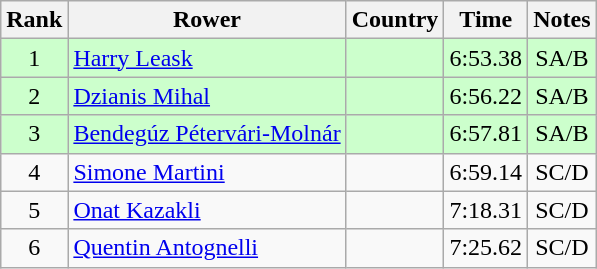<table class="wikitable" style="text-align:center">
<tr>
<th>Rank</th>
<th>Rower</th>
<th>Country</th>
<th>Time</th>
<th>Notes</th>
</tr>
<tr bgcolor=ccffcc>
<td>1</td>
<td align="left"><a href='#'>Harry Leask</a></td>
<td align="left"></td>
<td>6:53.38</td>
<td>SA/B</td>
</tr>
<tr bgcolor=ccffcc>
<td>2</td>
<td align="left"><a href='#'>Dzianis Mihal</a></td>
<td align="left"></td>
<td>6:56.22</td>
<td>SA/B</td>
</tr>
<tr bgcolor=ccffcc>
<td>3</td>
<td align="left"><a href='#'>Bendegúz Pétervári-Molnár</a></td>
<td align="left"></td>
<td>6:57.81</td>
<td>SA/B</td>
</tr>
<tr>
<td>4</td>
<td align="left"><a href='#'>Simone Martini</a></td>
<td align="left"></td>
<td>6:59.14</td>
<td>SC/D</td>
</tr>
<tr>
<td>5</td>
<td align="left"><a href='#'>Onat Kazakli</a></td>
<td align="left"></td>
<td>7:18.31</td>
<td>SC/D</td>
</tr>
<tr>
<td>6</td>
<td align="left"><a href='#'>Quentin Antognelli</a></td>
<td align="left"></td>
<td>7:25.62</td>
<td>SC/D</td>
</tr>
</table>
